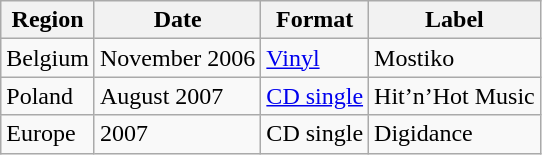<table class="wikitable plainrowheaders">
<tr>
<th>Region</th>
<th>Date</th>
<th>Format</th>
<th>Label</th>
</tr>
<tr>
<td>Belgium</td>
<td>November 2006</td>
<td><a href='#'>Vinyl</a></td>
<td>Mostiko</td>
</tr>
<tr>
<td>Poland</td>
<td>August 2007</td>
<td><a href='#'>CD single</a></td>
<td>Hit’n’Hot Music</td>
</tr>
<tr>
<td>Europe</td>
<td>2007</td>
<td>CD single</td>
<td>Digidance</td>
</tr>
</table>
